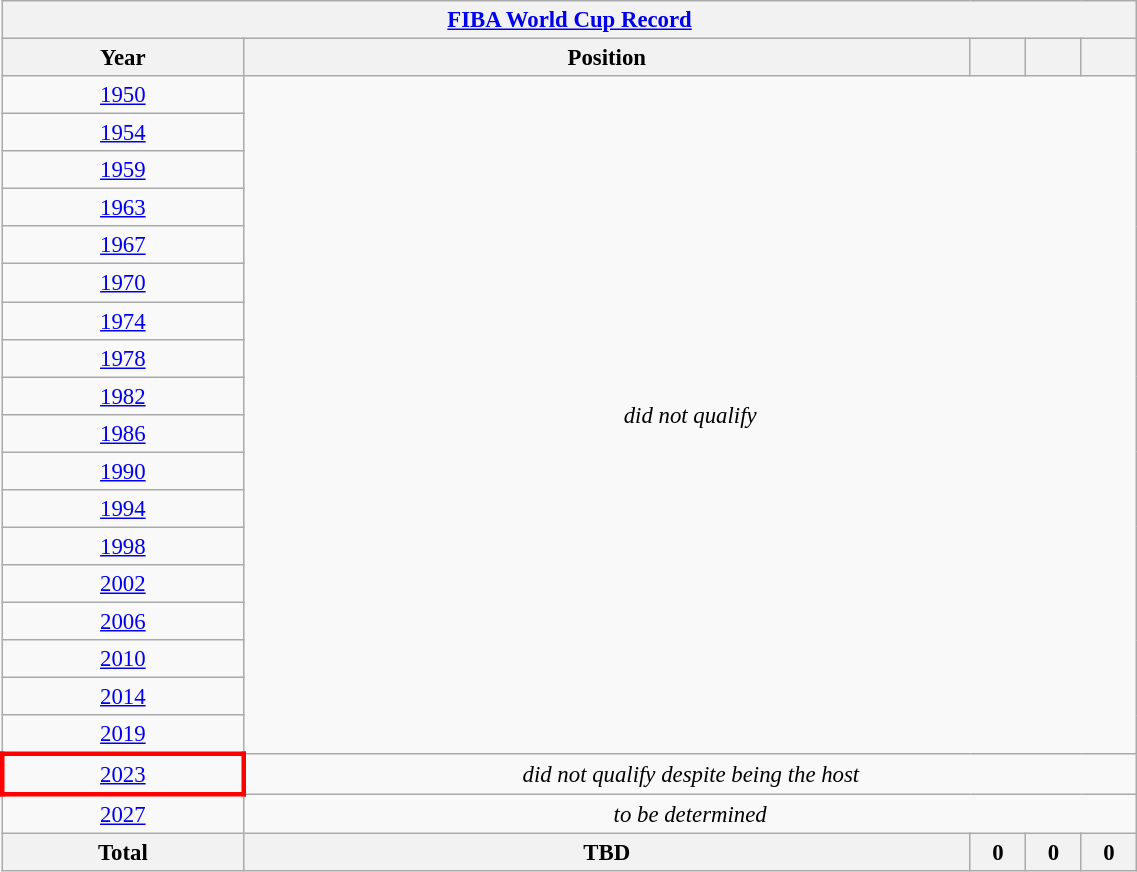<table class="wikitable collapsible autocollapse"  style="text-align:center; font-size:95%; width:60%;">
<tr>
<th colspan=5><a href='#'>FIBA World Cup Record</a></th>
</tr>
<tr>
<th>Year</th>
<th>Position</th>
<th width=30></th>
<th width=30></th>
<th width=30></th>
</tr>
<tr>
<td> <a href='#'>1950</a></td>
<td colspan="10" rowspan="18" style="text-align:center;"><em>did not qualify</em></td>
</tr>
<tr>
<td> <a href='#'>1954</a></td>
</tr>
<tr>
<td> <a href='#'>1959</a></td>
</tr>
<tr>
<td> <a href='#'>1963</a></td>
</tr>
<tr>
<td> <a href='#'>1967</a></td>
</tr>
<tr>
<td> <a href='#'>1970</a></td>
</tr>
<tr>
<td> <a href='#'>1974</a></td>
</tr>
<tr>
<td> <a href='#'>1978</a></td>
</tr>
<tr>
<td> <a href='#'>1982</a></td>
</tr>
<tr>
<td> <a href='#'>1986</a></td>
</tr>
<tr>
<td> <a href='#'>1990</a></td>
</tr>
<tr>
<td> <a href='#'>1994</a></td>
</tr>
<tr>
<td> <a href='#'>1998</a></td>
</tr>
<tr>
<td> <a href='#'>2002</a></td>
</tr>
<tr>
<td> <a href='#'>2006</a></td>
</tr>
<tr>
<td> <a href='#'>2010</a></td>
</tr>
<tr>
<td> <a href='#'>2014</a></td>
</tr>
<tr>
<td> <a href='#'>2019</a></td>
</tr>
<tr>
<td style="border: 3px solid red">   <a href='#'>2023</a></td>
<td colspan="4" style="text-align:center;"><em>did not qualify despite being the host</em></td>
</tr>
<tr>
<td> <a href='#'>2027</a></td>
<td colspan="4" style="text-align:center;"><em>to be determined</em></td>
</tr>
<tr>
<th>Total</th>
<th>TBD</th>
<th>0</th>
<th>0</th>
<th>0</th>
</tr>
</table>
